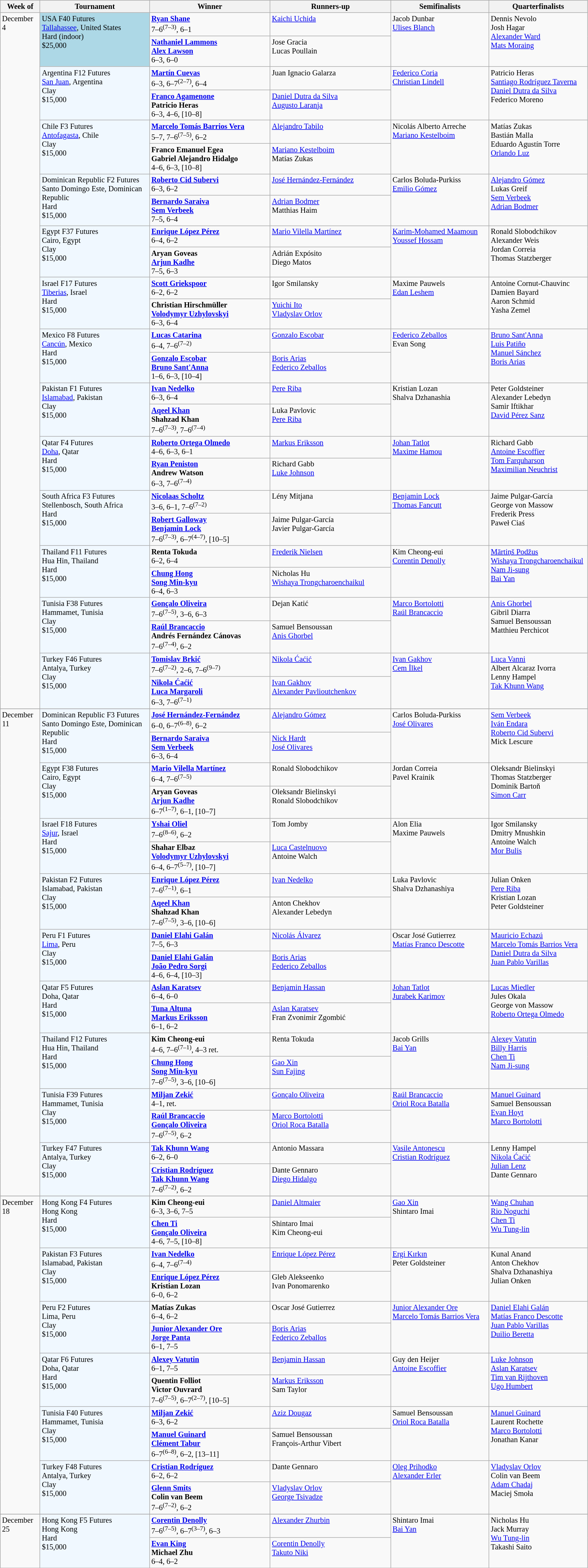<table class="wikitable" style="font-size:85%;">
<tr>
<th width="65">Week of</th>
<th style="width:190px;">Tournament</th>
<th style="width:210px;">Winner</th>
<th style="width:210px;">Runners-up</th>
<th style="width:170px;">Semifinalists</th>
<th style="width:170px;">Quarterfinalists</th>
</tr>
<tr valign=top>
<td rowspan=26>December 4</td>
<td rowspan="2" style="background:lightblue;">USA F40 Futures<br><a href='#'>Tallahassee</a>, United States <br> Hard (indoor) <br> $25,000 <br> </td>
<td><strong> <a href='#'>Ryan Shane</a></strong> <br> 7–6<sup>(7–3)</sup>, 6–1</td>
<td> <a href='#'>Kaichi Uchida</a></td>
<td rowspan=2> Jacob Dunbar <br>  <a href='#'>Ulises Blanch</a></td>
<td rowspan=2> Dennis Nevolo <br>  Josh Hagar <br>  <a href='#'>Alexander Ward</a> <br>  <a href='#'>Mats Moraing</a></td>
</tr>
<tr valign=top>
<td><strong> <a href='#'>Nathaniel Lammons</a> <br>  <a href='#'>Alex Lawson</a></strong> <br> 6–3, 6–0</td>
<td> Jose Gracia <br>  Lucas Poullain</td>
</tr>
<tr valign=top>
<td rowspan="2" style="background:#f0f8ff;">Argentina F12 Futures<br><a href='#'>San Juan</a>, Argentina <br> Clay <br> $15,000 <br> </td>
<td><strong> <a href='#'>Martín Cuevas</a></strong> <br> 6–3, 6–7<sup>(2–7)</sup>, 6–4</td>
<td> Juan Ignacio Galarza</td>
<td rowspan=2> <a href='#'>Federico Coria</a> <br>  <a href='#'>Christian Lindell</a></td>
<td rowspan=2> Patricio Heras <br>  <a href='#'>Santiago Rodríguez Taverna</a> <br>  <a href='#'>Daniel Dutra da Silva</a> <br>  Federico Moreno</td>
</tr>
<tr valign=top>
<td><strong> <a href='#'>Franco Agamenone</a> <br>  Patricio Heras</strong> <br> 6–3, 4–6, [10–8]</td>
<td> <a href='#'>Daniel Dutra da Silva</a> <br>  <a href='#'>Augusto Laranja</a></td>
</tr>
<tr valign=top>
<td rowspan="2" style="background:#f0f8ff;">Chile F3 Futures<br><a href='#'>Antofagasta</a>, Chile <br> Clay <br> $15,000 <br> </td>
<td><strong> <a href='#'>Marcelo Tomás Barrios Vera</a></strong> <br> 5–7, 7–6<sup>(7–5)</sup>, 6–2</td>
<td> <a href='#'>Alejandro Tabilo</a></td>
<td rowspan=2> Nicolás Alberto Arreche <br>  <a href='#'>Mariano Kestelboim</a></td>
<td rowspan=2> Matías Zukas <br>  Bastián Malla <br>  Eduardo Agustín Torre <br>  <a href='#'>Orlando Luz</a></td>
</tr>
<tr valign=top>
<td><strong> Franco Emanuel Egea <br>  Gabriel Alejandro Hidalgo</strong> <br> 4–6, 6–3, [10–8]</td>
<td> <a href='#'>Mariano Kestelboim</a> <br>  Matías Zukas</td>
</tr>
<tr valign=top>
<td rowspan="2" style="background:#f0f8ff;">Dominican Republic F2 Futures<br>Santo Domingo Este, Dominican Republic <br> Hard <br> $15,000 <br> </td>
<td><strong> <a href='#'>Roberto Cid Subervi</a></strong> <br> 6–3, 6–2</td>
<td> <a href='#'>José Hernández-Fernández</a></td>
<td rowspan=2> Carlos Boluda-Purkiss <br>  <a href='#'>Emilio Gómez</a></td>
<td rowspan=2> <a href='#'>Alejandro Gómez</a> <br>  Lukas Greif <br>  <a href='#'>Sem Verbeek</a> <br>  <a href='#'>Adrian Bodmer</a></td>
</tr>
<tr valign=top>
<td><strong> <a href='#'>Bernardo Saraiva</a> <br>  <a href='#'>Sem Verbeek</a></strong> <br> 7–5, 6–4</td>
<td> <a href='#'>Adrian Bodmer</a> <br>  Matthias Haim</td>
</tr>
<tr valign=top>
<td rowspan="2" style="background:#f0f8ff;">Egypt F37 Futures<br>Cairo, Egypt <br> Clay <br> $15,000 <br> </td>
<td><strong> <a href='#'>Enrique López Pérez</a></strong> <br> 6–4, 6–2</td>
<td> <a href='#'>Mario Vilella Martínez</a></td>
<td rowspan=2> <a href='#'>Karim-Mohamed Maamoun</a> <br>  <a href='#'>Youssef Hossam</a></td>
<td rowspan=2> Ronald Slobodchikov <br>  Alexander Weis <br>  Jordan Correia <br>  Thomas Statzberger</td>
</tr>
<tr valign=top>
<td><strong> Aryan Goveas <br>  <a href='#'>Arjun Kadhe</a></strong> <br> 7–5, 6–3</td>
<td> Adrián Expósito <br>  Diego Matos</td>
</tr>
<tr valign=top>
<td rowspan="2" style="background:#f0f8ff;">Israel F17 Futures<br><a href='#'>Tiberias</a>, Israel <br> Hard <br> $15,000 <br> </td>
<td><strong> <a href='#'>Scott Griekspoor</a></strong> <br> 6–2, 6–2</td>
<td> Igor Smilansky</td>
<td rowspan=2> Maxime Pauwels <br>  <a href='#'>Edan Leshem</a></td>
<td rowspan=2> Antoine Cornut-Chauvinc <br>  Damien Bayard <br>  Aaron Schmid <br>  Yasha Zemel</td>
</tr>
<tr valign=top>
<td><strong> Christian Hirschmüller <br>  <a href='#'>Volodymyr Uzhylovskyi</a></strong> <br> 6–3, 6–4</td>
<td> <a href='#'>Yuichi Ito</a> <br>  <a href='#'>Vladyslav Orlov</a></td>
</tr>
<tr valign=top>
<td rowspan="2" style="background:#f0f8ff;">Mexico F8 Futures<br><a href='#'>Cancún</a>, Mexico <br> Hard <br> $15,000 <br> </td>
<td><strong> <a href='#'>Lucas Catarina</a></strong> <br> 6–4, 7–6<sup>(7–2)</sup></td>
<td> <a href='#'>Gonzalo Escobar</a></td>
<td rowspan=2> <a href='#'>Federico Zeballos</a> <br>  Evan Song</td>
<td rowspan=2> <a href='#'>Bruno Sant'Anna</a> <br>  <a href='#'>Luis Patiño</a> <br>  <a href='#'>Manuel Sánchez</a> <br>  <a href='#'>Boris Arias</a></td>
</tr>
<tr valign=top>
<td><strong> <a href='#'>Gonzalo Escobar</a> <br>  <a href='#'>Bruno Sant'Anna</a></strong> <br> 1–6, 6–3, [10–4]</td>
<td> <a href='#'>Boris Arias</a> <br>  <a href='#'>Federico Zeballos</a></td>
</tr>
<tr valign=top>
<td rowspan="2" style="background:#f0f8ff;">Pakistan F1 Futures<br><a href='#'>Islamabad</a>, Pakistan <br> Clay <br> $15,000 <br> </td>
<td><strong> <a href='#'>Ivan Nedelko</a></strong> <br> 6–3, 6–4</td>
<td> <a href='#'>Pere Riba</a></td>
<td rowspan=2> Kristian Lozan <br>  Shalva Dzhanashia</td>
<td rowspan=2> Peter Goldsteiner <br>  Alexander Lebedyn <br>  Samir Iftikhar <br>  <a href='#'>David Pérez Sanz</a></td>
</tr>
<tr valign=top>
<td><strong> <a href='#'>Aqeel Khan</a> <br>  Shahzad Khan</strong> <br> 7–6<sup>(7–3)</sup>, 7–6<sup>(7–4)</sup></td>
<td> Luka Pavlovic <br>  <a href='#'>Pere Riba</a></td>
</tr>
<tr valign=top>
<td rowspan="2" style="background:#f0f8ff;">Qatar F4 Futures<br><a href='#'>Doha</a>, Qatar <br> Hard <br> $15,000 <br> </td>
<td><strong> <a href='#'>Roberto Ortega Olmedo</a></strong> <br> 4–6, 6–3, 6–1</td>
<td> <a href='#'>Markus Eriksson</a></td>
<td rowspan=2> <a href='#'>Johan Tatlot</a> <br>  <a href='#'>Maxime Hamou</a></td>
<td rowspan=2> Richard Gabb <br>  <a href='#'>Antoine Escoffier</a> <br>  <a href='#'>Tom Farquharson</a> <br>  <a href='#'>Maximilian Neuchrist</a></td>
</tr>
<tr valign=top>
<td><strong> <a href='#'>Ryan Peniston</a> <br>  Andrew Watson</strong> <br> 6–3, 7–6<sup>(7–4)</sup></td>
<td> Richard Gabb <br>  <a href='#'>Luke Johnson</a></td>
</tr>
<tr valign=top>
<td rowspan="2" style="background:#f0f8ff;">South Africa F3 Futures<br>Stellenbosch, South Africa <br> Hard <br> $15,000 <br> </td>
<td><strong> <a href='#'>Nicolaas Scholtz</a></strong> <br> 3–6, 6–1, 7–6<sup>(7–2)</sup></td>
<td> Lény Mitjana</td>
<td rowspan=2> <a href='#'>Benjamin Lock</a> <br>  <a href='#'>Thomas Fancutt</a></td>
<td rowspan=2> Jaime Pulgar-García <br>  George von Massow <br>  Frederik Press <br>  Paweł Ciaś</td>
</tr>
<tr valign=top>
<td><strong> <a href='#'>Robert Galloway</a> <br>  <a href='#'>Benjamin Lock</a></strong> <br> 7–6<sup>(7–3)</sup>, 6–7<sup>(4–7)</sup>, [10–5]</td>
<td> Jaime Pulgar-García <br>  Javier Pulgar-García</td>
</tr>
<tr valign=top>
<td rowspan="2" style="background:#f0f8ff;">Thailand F11 Futures<br>Hua Hin, Thailand <br> Hard <br> $15,000 <br> </td>
<td><strong> Renta Tokuda</strong> <br> 6–2, 6–4</td>
<td> <a href='#'>Frederik Nielsen</a></td>
<td rowspan=2> Kim Cheong-eui <br>  <a href='#'>Corentin Denolly</a></td>
<td rowspan=2> <a href='#'>Mārtiņš Podžus</a> <br>  <a href='#'>Wishaya Trongcharoenchaikul</a> <br>  <a href='#'>Nam Ji-sung</a><br> <a href='#'>Bai Yan</a></td>
</tr>
<tr valign=top>
<td><strong> <a href='#'>Chung Hong</a> <br>  <a href='#'>Song Min-kyu</a></strong> <br> 6–4, 6–3</td>
<td> Nicholas Hu <br>  <a href='#'>Wishaya Trongcharoenchaikul</a></td>
</tr>
<tr valign=top>
<td rowspan="2" style="background:#f0f8ff;">Tunisia F38 Futures<br>Hammamet, Tunisia <br> Clay <br> $15,000 <br> </td>
<td><strong> <a href='#'>Gonçalo Oliveira</a></strong> <br> 7–6<sup>(7–5)</sup>, 3–6, 6–3</td>
<td> Dejan Katić</td>
<td rowspan=2> <a href='#'>Marco Bortolotti</a> <br>  <a href='#'>Raúl Brancaccio</a></td>
<td rowspan=2> <a href='#'>Anis Ghorbel</a> <br>  Gibril Diarra <br>  Samuel Bensoussan <br>  Matthieu Perchicot</td>
</tr>
<tr valign=top>
<td><strong> <a href='#'>Raúl Brancaccio</a> <br>  Andrés Fernández Cánovas</strong> <br> 7–6<sup>(7–4)</sup>, 6–2</td>
<td> Samuel Bensoussan <br>  <a href='#'>Anis Ghorbel</a></td>
</tr>
<tr valign=top>
<td rowspan="2" style="background:#f0f8ff;">Turkey F46 Futures<br>Antalya, Turkey <br> Clay <br> $15,000 <br> </td>
<td><strong> <a href='#'>Tomislav Brkić</a></strong> <br> 7–6<sup>(7–2)</sup>, 2–6, 7–6<sup>(9–7)</sup></td>
<td> <a href='#'>Nikola Ćaćić</a></td>
<td rowspan=2> <a href='#'>Ivan Gakhov</a> <br>  <a href='#'>Cem İlkel</a></td>
<td rowspan=2> <a href='#'>Luca Vanni</a> <br>  Albert Alcaraz Ivorra <br>  Lenny Hampel <br>  <a href='#'>Tak Khunn Wang</a></td>
</tr>
<tr valign=top>
<td><strong> <a href='#'>Nikola Ćaćić</a> <br>  <a href='#'>Luca Margaroli</a></strong> <br> 6–3, 7–6<sup>(7–1)</sup></td>
<td> <a href='#'>Ivan Gakhov</a> <br>  <a href='#'>Alexander Pavlioutchenkov</a></td>
</tr>
<tr valign=top>
</tr>
<tr valign=top>
<td rowspan=18>December 11</td>
<td rowspan="2" style="background:#f0f8ff;">Dominican Republic F3 Futures<br>Santo Domingo Este, Dominican Republic <br> Hard <br> $15,000 <br> </td>
<td><strong> <a href='#'>José Hernández-Fernández</a></strong> <br> 6–0, 6–7<sup>(6–8)</sup>, 6–2</td>
<td> <a href='#'>Alejandro Gómez</a></td>
<td rowspan=2> Carlos Boluda-Purkiss <br>  <a href='#'>José Olivares</a></td>
<td rowspan=2> <a href='#'>Sem Verbeek</a> <br>  <a href='#'>Iván Endara</a> <br>  <a href='#'>Roberto Cid Subervi</a> <br>  Mick Lescure</td>
</tr>
<tr valign=top>
<td><strong> <a href='#'>Bernardo Saraiva</a> <br>  <a href='#'>Sem Verbeek</a></strong> <br> 6–3, 6–4</td>
<td> <a href='#'>Nick Hardt</a> <br>  <a href='#'>José Olivares</a></td>
</tr>
<tr valign=top>
<td rowspan="2" style="background:#f0f8ff;">Egypt F38 Futures<br>Cairo, Egypt <br> Clay <br> $15,000 <br> </td>
<td><strong> <a href='#'>Mario Vilella Martínez</a></strong> <br> 6–4, 7–6<sup>(7–5)</sup></td>
<td> Ronald Slobodchikov</td>
<td rowspan=2> Jordan Correia <br>  Pavel Krainik</td>
<td rowspan=2> Oleksandr Bielinskyi <br>  Thomas Statzberger <br>  Dominik Bartoň <br>  <a href='#'>Simon Carr</a></td>
</tr>
<tr valign=top>
<td><strong> Aryan Goveas <br>  <a href='#'>Arjun Kadhe</a></strong> <br> 6–7<sup>(1–7)</sup>, 6–1, [10–7]</td>
<td> Oleksandr Bielinskyi <br>  Ronald Slobodchikov</td>
</tr>
<tr valign=top>
<td rowspan="2" style="background:#f0f8ff;">Israel F18 Futures<br><a href='#'>Sajur</a>, Israel <br> Hard <br> $15,000 <br> </td>
<td><strong> <a href='#'>Yshai Oliel</a></strong> <br> 7–6<sup>(8–6)</sup>, 6–2</td>
<td> Tom Jomby</td>
<td rowspan=2> Alon Elia <br>  Maxime Pauwels</td>
<td rowspan=2> Igor Smilansky <br>  Dmitry Mnushkin <br>  Antoine Walch <br>  <a href='#'>Mor Bulis</a></td>
</tr>
<tr valign=top>
<td><strong> Shahar Elbaz <br>  <a href='#'>Volodymyr Uzhylovskyi</a></strong> <br> 6–4, 6–7<sup>(5–7)</sup>, [10–7]</td>
<td> <a href='#'>Luca Castelnuovo</a> <br>  Antoine Walch</td>
</tr>
<tr valign=top>
<td rowspan="2" style="background:#f0f8ff;">Pakistan F2 Futures<br>Islamabad, Pakistan <br> Clay <br> $15,000 <br> </td>
<td><strong> <a href='#'>Enrique López Pérez</a></strong> <br> 7–6<sup>(7–1)</sup>, 6–1</td>
<td> <a href='#'>Ivan Nedelko</a></td>
<td rowspan=2> Luka Pavlovic <br>  Shalva Dzhanashiya</td>
<td rowspan=2> Julian Onken <br>  <a href='#'>Pere Riba</a> <br>  Kristian Lozan <br>  Peter Goldsteiner</td>
</tr>
<tr valign=top>
<td><strong> <a href='#'>Aqeel Khan</a> <br>  Shahzad Khan</strong> <br> 7–6<sup>(7–5)</sup>, 3–6, [10–6]</td>
<td> Anton Chekhov <br>  Alexander Lebedyn</td>
</tr>
<tr valign=top>
<td rowspan="2" style="background:#f0f8ff;">Peru F1 Futures<br><a href='#'>Lima</a>, Peru <br> Clay <br> $15,000 <br> </td>
<td><strong> <a href='#'>Daniel Elahi Galán</a></strong> <br> 7–5, 6–3</td>
<td> <a href='#'>Nicolás Álvarez</a></td>
<td rowspan=2> Oscar José Gutierrez <br>  <a href='#'>Matías Franco Descotte</a></td>
<td rowspan=2> <a href='#'>Mauricio Echazú</a> <br>  <a href='#'>Marcelo Tomás Barrios Vera</a> <br>  <a href='#'>Daniel Dutra da Silva</a> <br>  <a href='#'>Juan Pablo Varillas</a></td>
</tr>
<tr valign=top>
<td><strong> <a href='#'>Daniel Elahi Galán</a> <br>  <a href='#'>João Pedro Sorgi</a></strong> <br> 4–6, 6–4, [10–3]</td>
<td> <a href='#'>Boris Arias</a> <br>  <a href='#'>Federico Zeballos</a></td>
</tr>
<tr valign=top>
<td rowspan="2" style="background:#f0f8ff;">Qatar F5 Futures<br>Doha, Qatar <br> Hard <br> $15,000 <br> </td>
<td><strong> <a href='#'>Aslan Karatsev</a></strong> <br> 6–4, 6–0</td>
<td> <a href='#'>Benjamin Hassan</a></td>
<td rowspan=2> <a href='#'>Johan Tatlot</a> <br>  <a href='#'>Jurabek Karimov</a></td>
<td rowspan=2> <a href='#'>Lucas Miedler</a> <br>  Jules Okala <br>  George von Massow <br>  <a href='#'>Roberto Ortega Olmedo</a></td>
</tr>
<tr valign=top>
<td><strong> <a href='#'>Tuna Altuna</a> <br>  <a href='#'>Markus Eriksson</a></strong> <br> 6–1, 6–2</td>
<td> <a href='#'>Aslan Karatsev</a> <br>  Fran Zvonimir Zgombić</td>
</tr>
<tr valign=top>
<td rowspan="2" style="background:#f0f8ff;">Thailand F12 Futures<br>Hua Hin, Thailand <br> Hard <br> $15,000 <br> </td>
<td><strong> Kim Cheong-eui</strong> <br> 4–6, 7–6<sup>(7–1)</sup>, 4–3 ret.</td>
<td> Renta Tokuda</td>
<td rowspan=2> Jacob Grills <br>  <a href='#'>Bai Yan</a></td>
<td rowspan=2> <a href='#'>Alexey Vatutin</a> <br>  <a href='#'>Billy Harris</a> <br>  <a href='#'>Chen Ti</a> <br>  <a href='#'>Nam Ji-sung</a></td>
</tr>
<tr valign=top>
<td><strong> <a href='#'>Chung Hong</a> <br>  <a href='#'>Song Min-kyu</a></strong> <br> 7–6<sup>(7–5)</sup>, 3–6, [10–6]</td>
<td> <a href='#'>Gao Xin</a> <br>  <a href='#'>Sun Fajing</a></td>
</tr>
<tr valign=top>
<td rowspan="2" style="background:#f0f8ff;">Tunisia F39 Futures<br>Hammamet, Tunisia <br> Clay <br> $15,000 <br> </td>
<td><strong> <a href='#'>Miljan Zekić</a></strong> <br> 4–1, ret.</td>
<td> <a href='#'>Gonçalo Oliveira</a></td>
<td rowspan=2> <a href='#'>Raúl Brancaccio</a> <br>  <a href='#'>Oriol Roca Batalla</a></td>
<td rowspan=2> <a href='#'>Manuel Guinard</a> <br>  Samuel Bensoussan <br>  <a href='#'>Evan Hoyt</a> <br>  <a href='#'>Marco Bortolotti</a></td>
</tr>
<tr valign=top>
<td><strong> <a href='#'>Raúl Brancaccio</a> <br>  <a href='#'>Gonçalo Oliveira</a></strong> <br> 7–6<sup>(7–5)</sup>, 6–2</td>
<td> <a href='#'>Marco Bortolotti</a> <br>  <a href='#'>Oriol Roca Batalla</a></td>
</tr>
<tr valign=top>
<td rowspan="2" style="background:#f0f8ff;">Turkey F47 Futures<br>Antalya, Turkey <br> Clay <br> $15,000 <br> </td>
<td><strong> <a href='#'>Tak Khunn Wang</a></strong> <br> 6–2, 6–0</td>
<td> Antonio Massara</td>
<td rowspan=2> <a href='#'>Vasile Antonescu</a> <br>  <a href='#'>Cristian Rodríguez</a></td>
<td rowspan=2> Lenny Hampel <br>  <a href='#'>Nikola Ćaćić</a> <br>  <a href='#'>Julian Lenz</a> <br>  Dante Gennaro</td>
</tr>
<tr valign=top>
<td><strong> <a href='#'>Cristian Rodríguez</a> <br>  <a href='#'>Tak Khunn Wang</a></strong> <br> 7–6<sup>(7–2)</sup>, 6–2</td>
<td> Dante Gennaro <br>  <a href='#'>Diego Hidalgo</a></td>
</tr>
<tr valign=top>
</tr>
<tr valign=top>
<td rowspan=12>December 18</td>
<td rowspan="2" style="background:#f0f8ff;">Hong Kong F4 Futures<br>Hong Kong <br> Hard <br> $15,000 <br> </td>
<td><strong> Kim Cheong-eui</strong> <br> 6–3, 3–6, 7–5</td>
<td> <a href='#'>Daniel Altmaier</a></td>
<td rowspan=2> <a href='#'>Gao Xin</a> <br>  Shintaro Imai</td>
<td rowspan=2> <a href='#'>Wang Chuhan</a> <br>  <a href='#'>Rio Noguchi</a> <br>  <a href='#'>Chen Ti</a> <br>  <a href='#'>Wu Tung-lin</a></td>
</tr>
<tr valign=top>
<td><strong> <a href='#'>Chen Ti</a> <br>  <a href='#'>Gonçalo Oliveira</a></strong> <br> 4–6, 7–5, [10–8]</td>
<td> Shintaro Imai <br>  Kim Cheong-eui</td>
</tr>
<tr valign=top>
<td rowspan="2" style="background:#f0f8ff;">Pakistan F3 Futures<br>Islamabad, Pakistan <br> Clay <br> $15,000 <br> </td>
<td><strong> <a href='#'>Ivan Nedelko</a></strong> <br> 6–4, 7–6<sup>(7–4)</sup></td>
<td> <a href='#'>Enrique López Pérez</a></td>
<td rowspan=2> <a href='#'>Ergi Kırkın</a> <br>  Peter Goldsteiner</td>
<td rowspan=2> Kunal Anand <br>  Anton Chekhov <br>  Shalva Dzhanashiya <br>  Julian Onken</td>
</tr>
<tr valign=top>
<td><strong> <a href='#'>Enrique López Pérez</a> <br>  Kristian Lozan</strong> <br> 6–0, 6–2</td>
<td> Gleb Alekseenko <br>  Ivan Ponomarenko</td>
</tr>
<tr valign=top>
<td rowspan="2" style="background:#f0f8ff;">Peru F2 Futures<br>Lima, Peru <br> Clay <br> $15,000 <br> </td>
<td><strong> Matías Zukas</strong> <br> 6–4, 6–2</td>
<td> Oscar José Gutierrez</td>
<td rowspan=2> <a href='#'>Junior Alexander Ore</a> <br>  <a href='#'>Marcelo Tomás Barrios Vera</a></td>
<td rowspan=2> <a href='#'>Daniel Elahi Galán</a> <br>  <a href='#'>Matías Franco Descotte</a> <br>  <a href='#'>Juan Pablo Varillas</a> <br>  <a href='#'>Duilio Beretta</a></td>
</tr>
<tr valign=top>
<td><strong> <a href='#'>Junior Alexander Ore</a> <br>  <a href='#'>Jorge Panta</a></strong> <br> 6–1, 7–5</td>
<td> <a href='#'>Boris Arias</a> <br>  <a href='#'>Federico Zeballos</a></td>
</tr>
<tr valign=top>
<td rowspan="2" style="background:#f0f8ff;">Qatar F6 Futures<br>Doha, Qatar <br> Hard <br> $15,000 <br> </td>
<td><strong> <a href='#'>Alexey Vatutin</a></strong> <br> 6–1, 7–5</td>
<td> <a href='#'>Benjamin Hassan</a></td>
<td rowspan=2> Guy den Heijer <br>  <a href='#'>Antoine Escoffier</a></td>
<td rowspan=2> <a href='#'>Luke Johnson</a> <br>  <a href='#'>Aslan Karatsev</a> <br>  <a href='#'>Tim van Rijthoven</a> <br>  <a href='#'>Ugo Humbert</a></td>
</tr>
<tr valign=top>
<td><strong> Quentin Folliot <br>  Victor Ouvrard</strong> <br> 7–6<sup>(7–5)</sup>, 6–7<sup>(2–7)</sup>, [10–5]</td>
<td> <a href='#'>Markus Eriksson</a> <br>  Sam Taylor</td>
</tr>
<tr valign=top>
<td rowspan="2" style="background:#f0f8ff;">Tunisia F40 Futures<br>Hammamet, Tunisia <br> Clay <br> $15,000 <br> </td>
<td><strong> <a href='#'>Miljan Zekić</a></strong> <br> 6–3, 6–2</td>
<td> <a href='#'>Aziz Dougaz</a></td>
<td rowspan=2> Samuel Bensoussan <br>  <a href='#'>Oriol Roca Batalla</a></td>
<td rowspan=2> <a href='#'>Manuel Guinard</a> <br>  Laurent Rochette <br>  <a href='#'>Marco Bortolotti</a> <br>  Jonathan Kanar</td>
</tr>
<tr valign=top>
<td><strong> <a href='#'>Manuel Guinard</a> <br>  <a href='#'>Clément Tabur</a></strong> <br> 6–7<sup>(6–8)</sup>, 6–2, [13–11]</td>
<td> Samuel Bensoussan <br>  François-Arthur Vibert</td>
</tr>
<tr valign=top>
<td rowspan="2" style="background:#f0f8ff;">Turkey F48 Futures<br>Antalya, Turkey <br> Clay <br> $15,000 <br> </td>
<td><strong> <a href='#'>Cristian Rodríguez</a></strong> <br> 6–2, 6–2</td>
<td> Dante Gennaro</td>
<td rowspan=2> <a href='#'>Oleg Prihodko</a> <br>  <a href='#'>Alexander Erler</a></td>
<td rowspan=2> <a href='#'>Vladyslav Orlov</a> <br>  Colin van Beem <br>  <a href='#'>Adam Chadaj</a> <br>  Maciej Smoła</td>
</tr>
<tr valign=top>
<td><strong> <a href='#'>Glenn Smits</a> <br>  Colin van Beem</strong> <br> 7–6<sup>(7–2)</sup>, 6–2</td>
<td> <a href='#'>Vladyslav Orlov</a> <br>  <a href='#'>George Tsivadze</a></td>
</tr>
<tr valign=top>
</tr>
<tr valign=top>
<td rowspan=2>December 25</td>
<td rowspan="2" style="background:#f0f8ff;">Hong Kong F5 Futures<br>Hong Kong <br> Hard <br> $15,000 <br> </td>
<td><strong> <a href='#'>Corentin Denolly</a></strong> <br> 7–6<sup>(7–5)</sup>, 6–7<sup>(3–7)</sup>, 6–3</td>
<td> <a href='#'>Alexander Zhurbin</a></td>
<td rowspan=2> Shintaro Imai <br>  <a href='#'>Bai Yan</a></td>
<td rowspan=2> Nicholas Hu <br>  Jack Murray <br>  <a href='#'>Wu Tung-lin</a> <br>  Takashi Saito</td>
</tr>
<tr valign=top>
<td><strong> <a href='#'>Evan King</a> <br>  Michael Zhu</strong> <br> 6–4, 6–2</td>
<td> <a href='#'>Corentin Denolly</a> <br>  <a href='#'>Takuto Niki</a></td>
</tr>
<tr valign=top>
</tr>
</table>
